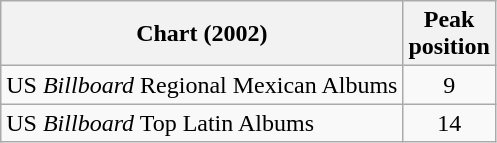<table class="wikitable">
<tr>
<th>Chart (2002)</th>
<th>Peak<br>position</th>
</tr>
<tr>
<td>US <em>Billboard</em> Regional Mexican Albums</td>
<td align="center">9</td>
</tr>
<tr>
<td>US <em>Billboard</em> Top Latin Albums</td>
<td align="center">14</td>
</tr>
</table>
